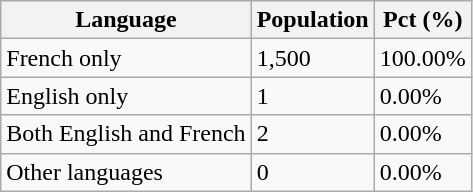<table class="wikitable">
<tr>
<th>Language</th>
<th>Population</th>
<th>Pct (%)</th>
</tr>
<tr>
<td>French only</td>
<td>1,500</td>
<td>100.00%</td>
</tr>
<tr>
<td>English only</td>
<td>1</td>
<td>0.00%</td>
</tr>
<tr>
<td>Both English and French</td>
<td>2</td>
<td>0.00%</td>
</tr>
<tr>
<td>Other languages</td>
<td>0</td>
<td>0.00%</td>
</tr>
</table>
